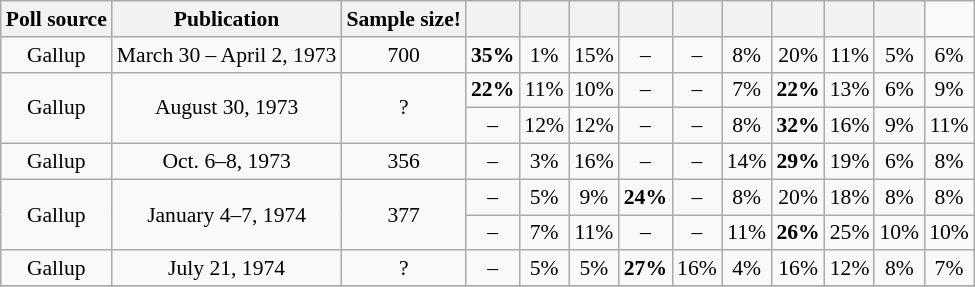<table class="wikitable" style="font-size:90%;text-align:center;">
<tr>
<th>Poll source</th>
<th>Publication</th>
<th>Sample size! </th>
<th></th>
<th></th>
<th></th>
<th></th>
<th></th>
<th></th>
<th></th>
<th></th>
<th></th>
</tr>
<tr>
<td>Gallup</td>
<td>March 30 – April 2, 1973</td>
<td>700</td>
<td><strong>35%</strong></td>
<td>1%</td>
<td>15%</td>
<td>–</td>
<td>–</td>
<td>8%</td>
<td>20%</td>
<td>11%</td>
<td>5%</td>
<td>6%</td>
</tr>
<tr>
<td rowspan="2">Gallup</td>
<td rowspan="2">August 30, 1973</td>
<td rowspan="2">?</td>
<td><strong>22%</strong></td>
<td>11%</td>
<td>10%</td>
<td>–</td>
<td>–</td>
<td>7%</td>
<td><strong>22%</strong></td>
<td>13%</td>
<td>6%</td>
<td>9%</td>
</tr>
<tr>
<td>–</td>
<td>12%</td>
<td>12%</td>
<td>–</td>
<td>–</td>
<td>8%</td>
<td><strong>32%</strong></td>
<td>16%</td>
<td>9%</td>
<td>11%</td>
</tr>
<tr>
<td>Gallup</td>
<td>Oct. 6–8, 1973</td>
<td>356</td>
<td>–</td>
<td>3%</td>
<td>16%</td>
<td>–</td>
<td>–</td>
<td>14%</td>
<td><strong>29%</strong></td>
<td>19%</td>
<td>6%</td>
<td>8%</td>
</tr>
<tr>
<td rowspan="2">Gallup</td>
<td rowspan="2">January 4–7, 1974</td>
<td rowspan="2">377</td>
<td>–</td>
<td>5%</td>
<td>9%</td>
<td><strong>24%</strong></td>
<td>–</td>
<td>8%</td>
<td>20%</td>
<td>18%</td>
<td>8%</td>
<td>8%</td>
</tr>
<tr>
<td>–</td>
<td>7%</td>
<td>11%</td>
<td>–</td>
<td>–</td>
<td>11%</td>
<td><strong>26%</strong></td>
<td>25%</td>
<td>10%</td>
<td>10%</td>
</tr>
<tr>
<td>Gallup</td>
<td>July 21, 1974</td>
<td>?</td>
<td>–</td>
<td>5%</td>
<td>5%</td>
<td><strong>27%</strong></td>
<td>16%</td>
<td>4%</td>
<td>16%</td>
<td>12%</td>
<td>8%</td>
<td>7%</td>
</tr>
<tr>
</tr>
</table>
